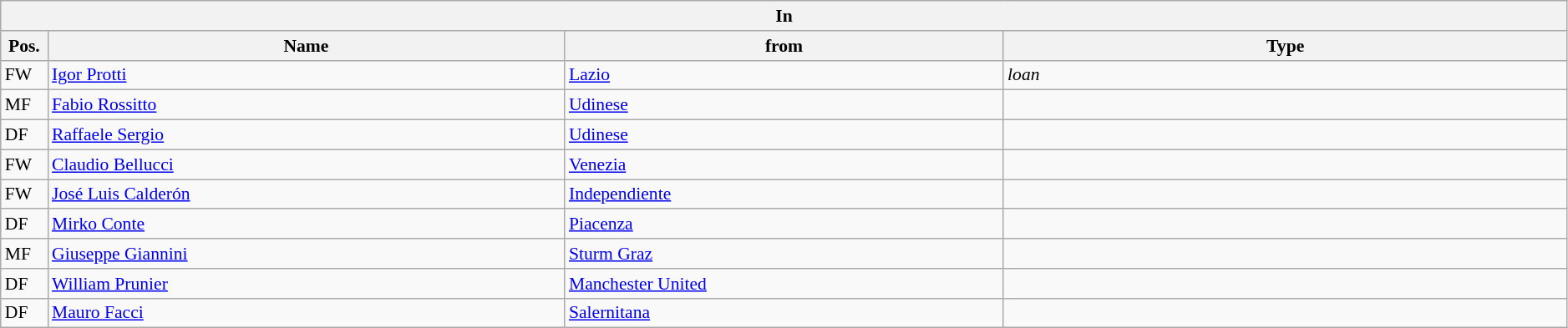<table class="wikitable" style="font-size:90%;width:99%;">
<tr>
<th colspan="4">In</th>
</tr>
<tr>
<th width=3%>Pos.</th>
<th width=33%>Name</th>
<th width=28%>from</th>
<th width=36%>Type</th>
</tr>
<tr>
<td>FW</td>
<td><a href='#'>Igor Protti</a></td>
<td><a href='#'>Lazio</a></td>
<td><em>loan</em></td>
</tr>
<tr>
<td>MF</td>
<td><a href='#'>Fabio Rossitto</a></td>
<td><a href='#'>Udinese</a></td>
<td></td>
</tr>
<tr>
<td>DF</td>
<td><a href='#'>Raffaele Sergio</a></td>
<td><a href='#'>Udinese</a></td>
<td></td>
</tr>
<tr>
<td>FW</td>
<td><a href='#'>Claudio Bellucci</a></td>
<td><a href='#'>Venezia</a></td>
<td></td>
</tr>
<tr>
<td>FW</td>
<td><a href='#'>José Luis Calderón</a></td>
<td><a href='#'>Independiente</a></td>
<td></td>
</tr>
<tr>
<td>DF</td>
<td><a href='#'>Mirko Conte</a></td>
<td><a href='#'>Piacenza</a></td>
<td></td>
</tr>
<tr>
<td>MF</td>
<td><a href='#'>Giuseppe Giannini</a></td>
<td><a href='#'>Sturm Graz</a></td>
<td></td>
</tr>
<tr>
<td>DF</td>
<td><a href='#'>William Prunier</a></td>
<td><a href='#'>Manchester United</a></td>
<td></td>
</tr>
<tr>
<td>DF</td>
<td><a href='#'>Mauro Facci</a></td>
<td><a href='#'>Salernitana</a></td>
<td></td>
</tr>
</table>
